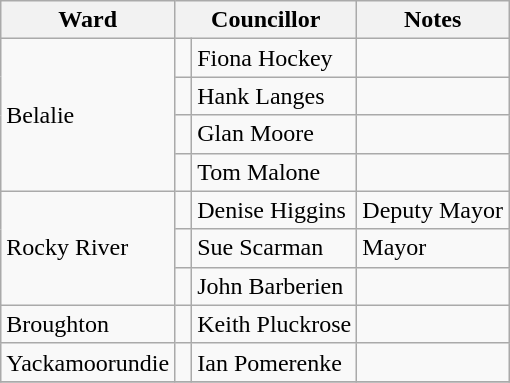<table class="wikitable">
<tr>
<th>Ward</th>
<th colspan="2">Councillor</th>
<th>Notes</th>
</tr>
<tr>
<td rowspan="4">Belalie</td>
<td> </td>
<td>Fiona Hockey</td>
<td></td>
</tr>
<tr>
<td> </td>
<td>Hank Langes</td>
<td></td>
</tr>
<tr>
<td> </td>
<td>Glan Moore</td>
<td></td>
</tr>
<tr>
<td> </td>
<td>Tom Malone</td>
<td></td>
</tr>
<tr>
<td rowspan="3">Rocky River</td>
<td> </td>
<td>Denise Higgins</td>
<td>Deputy Mayor</td>
</tr>
<tr>
<td> </td>
<td>Sue Scarman</td>
<td>Mayor</td>
</tr>
<tr>
<td> </td>
<td>John Barberien</td>
<td></td>
</tr>
<tr>
<td rowspan="1">Broughton</td>
<td> </td>
<td>Keith Pluckrose</td>
<td></td>
</tr>
<tr>
<td rowspan="1">Yackamoorundie</td>
<td> </td>
<td>Ian Pomerenke</td>
<td></td>
</tr>
<tr>
</tr>
</table>
